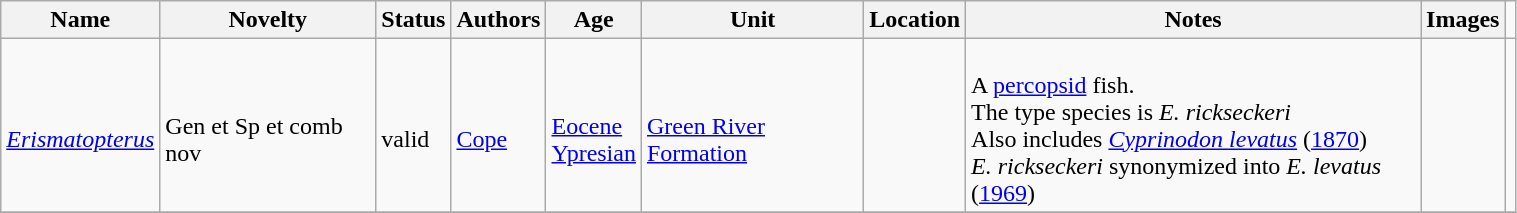<table class="wikitable sortable" align="center" width="80%">
<tr>
<th>Name</th>
<th>Novelty</th>
<th>Status</th>
<th>Authors</th>
<th>Age</th>
<th>Unit</th>
<th>Location</th>
<th>Notes</th>
<th>Images</th>
</tr>
<tr>
<td><br><em><a href='#'>Erismatopterus</a></em></td>
<td><br>Gen et Sp et comb nov</td>
<td><br>valid</td>
<td><br><a href='#'>Cope</a></td>
<td><br><a href='#'>Eocene</a><br><a href='#'>Ypresian</a></td>
<td><br><a href='#'>Green River Formation</a></td>
<td><br><br></td>
<td><br>A <a href='#'>percopsid</a> fish.<br>The type species is <em>E. rickseckeri</em><br>Also includes <em><a href='#'>Cyprinodon levatus</a></em> (<a href='#'>1870</a>)<br><em>E. rickseckeri</em> synonymized into <em>E. levatus</em> (<a href='#'>1969</a>)</td>
<td><br></td>
<td></td>
</tr>
<tr>
</tr>
</table>
